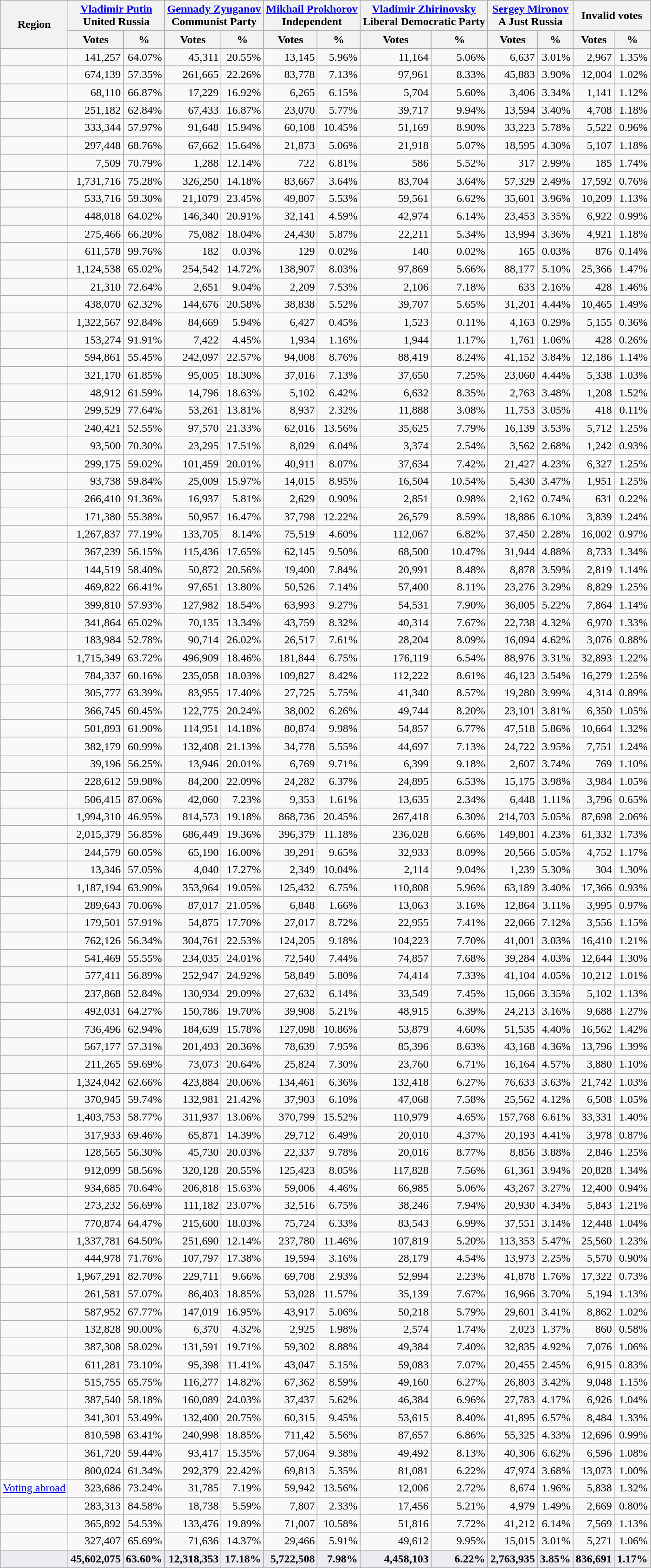<table class="wikitable sortable">
<tr>
<th rowspan="2">Region</th>
<th colspan="2"><a href='#'>Vladimir Putin</a><br>United Russia</th>
<th colspan="2"><a href='#'>Gennady Zyuganov</a><br>Communist Party</th>
<th colspan="2"><a href='#'>Mikhail Prokhorov</a><br>Independent</th>
<th colspan="2"><a href='#'>Vladimir Zhirinovsky</a><br>Liberal Democratic Party</th>
<th colspan="2"><a href='#'>Sergey Mironov</a><br>A Just Russia</th>
<th colspan="2">Invalid votes</th>
</tr>
<tr>
<th>Votes</th>
<th>%</th>
<th>Votes</th>
<th>%</th>
<th>Votes</th>
<th>%</th>
<th>Votes</th>
<th>%</th>
<th>Votes</th>
<th>%</th>
<th>Votes</th>
<th>%</th>
</tr>
<tr align="right">
<td align="left"></td>
<td>141,257</td>
<td>64.07%</td>
<td>45,311</td>
<td>20.55%</td>
<td>13,145</td>
<td>5.96%</td>
<td>11,164</td>
<td>5.06%</td>
<td>6,637</td>
<td>3.01%</td>
<td>2,967</td>
<td>1.35%</td>
</tr>
<tr align="right">
<td align="left"></td>
<td>674,139</td>
<td>57.35%</td>
<td>261,665</td>
<td>22.26%</td>
<td>83,778</td>
<td>7.13%</td>
<td>97,961</td>
<td>8.33%</td>
<td>45,883</td>
<td>3.90%</td>
<td>12,004</td>
<td>1.02%</td>
</tr>
<tr align="right">
<td align="left"></td>
<td>68,110</td>
<td>66.87%</td>
<td>17,229</td>
<td>16.92%</td>
<td>6,265</td>
<td>6.15%</td>
<td>5,704</td>
<td>5.60%</td>
<td>3,406</td>
<td>3.34%</td>
<td>1,141</td>
<td>1.12%</td>
</tr>
<tr align="right">
<td align="left"></td>
<td>251,182</td>
<td>62.84%</td>
<td>67,433</td>
<td>16.87%</td>
<td>23,070</td>
<td>5.77%</td>
<td>39,717</td>
<td>9.94%</td>
<td>13,594</td>
<td>3.40%</td>
<td>4,708</td>
<td>1.18%</td>
</tr>
<tr align="right">
<td align="left"></td>
<td>333,344</td>
<td>57.97%</td>
<td>91,648</td>
<td>15.94%</td>
<td>60,108</td>
<td>10.45%</td>
<td>51,169</td>
<td>8.90%</td>
<td>33,223</td>
<td>5.78%</td>
<td>5,522</td>
<td>0.96%</td>
</tr>
<tr align="right">
<td align="left"></td>
<td>297,448</td>
<td>68.76%</td>
<td>67,662</td>
<td>15.64%</td>
<td>21,873</td>
<td>5.06%</td>
<td>21,918</td>
<td>5.07%</td>
<td>18,595</td>
<td>4.30%</td>
<td>5,107</td>
<td>1.18%</td>
</tr>
<tr align="right">
<td align="left"></td>
<td>7,509</td>
<td>70.79%</td>
<td>1,288</td>
<td>12.14%</td>
<td>722</td>
<td>6.81%</td>
<td>586</td>
<td>5.52%</td>
<td>317</td>
<td>2.99%</td>
<td>185</td>
<td>1.74%</td>
</tr>
<tr align="right">
<td align="left"></td>
<td>1,731,716</td>
<td>75.28%</td>
<td>326,250</td>
<td>14.18%</td>
<td>83,667</td>
<td>3.64%</td>
<td>83,704</td>
<td>3.64%</td>
<td>57,329</td>
<td>2.49%</td>
<td>17,592</td>
<td>0.76%</td>
</tr>
<tr align="right">
<td align="left"></td>
<td>533,716</td>
<td>59.30%</td>
<td>21,1079</td>
<td>23.45%</td>
<td>49,807</td>
<td>5.53%</td>
<td>59,561</td>
<td>6.62%</td>
<td>35,601</td>
<td>3.96%</td>
<td>10,209</td>
<td>1.13%</td>
</tr>
<tr align="right">
<td align="left"></td>
<td>448,018</td>
<td>64.02%</td>
<td>146,340</td>
<td>20.91%</td>
<td>32,141</td>
<td>4.59%</td>
<td>42,974</td>
<td>6.14%</td>
<td>23,453</td>
<td>3.35%</td>
<td>6,922</td>
<td>0.99%</td>
</tr>
<tr align="right">
<td align="left"></td>
<td>275,466</td>
<td>66.20%</td>
<td>75,082</td>
<td>18.04%</td>
<td>24,430</td>
<td>5.87%</td>
<td>22,211</td>
<td>5.34%</td>
<td>13,994</td>
<td>3.36%</td>
<td>4,921</td>
<td>1.18%</td>
</tr>
<tr align="right">
<td align="left"></td>
<td>611,578</td>
<td>99.76%</td>
<td>182</td>
<td>0.03%</td>
<td>129</td>
<td>0.02%</td>
<td>140</td>
<td>0.02%</td>
<td>165</td>
<td>0.03%</td>
<td>876</td>
<td>0.14%</td>
</tr>
<tr align="right">
<td align="left"></td>
<td>1,124,538</td>
<td>65.02%</td>
<td>254,542</td>
<td>14.72%</td>
<td>138,907</td>
<td>8.03%</td>
<td>97,869</td>
<td>5.66%</td>
<td>88,177</td>
<td>5.10%</td>
<td>25,366</td>
<td>1.47%</td>
</tr>
<tr align="right">
<td align="left"></td>
<td>21,310</td>
<td>72.64%</td>
<td>2,651</td>
<td>9.04%</td>
<td>2,209</td>
<td>7.53%</td>
<td>2,106</td>
<td>7.18%</td>
<td>633</td>
<td>2.16%</td>
<td>428</td>
<td>1.46%</td>
</tr>
<tr align="right">
<td align="left"></td>
<td>438,070</td>
<td>62.32%</td>
<td>144,676</td>
<td>20.58%</td>
<td>38,838</td>
<td>5.52%</td>
<td>39,707</td>
<td>5.65%</td>
<td>31,201</td>
<td>4.44%</td>
<td>10,465</td>
<td>1.49%</td>
</tr>
<tr align="right">
<td align="left"></td>
<td>1,322,567</td>
<td>92.84%</td>
<td>84,669</td>
<td>5.94%</td>
<td>6,427</td>
<td>0.45%</td>
<td>1,523</td>
<td>0.11%</td>
<td>4,163</td>
<td>0.29%</td>
<td>5,155</td>
<td>0.36%</td>
</tr>
<tr align="right">
<td align="left"></td>
<td>153,274</td>
<td>91.91%</td>
<td>7,422</td>
<td>4.45%</td>
<td>1,934</td>
<td>1.16%</td>
<td>1,944</td>
<td>1.17%</td>
<td>1,761</td>
<td>1.06%</td>
<td>428</td>
<td>0.26%</td>
</tr>
<tr align="right">
<td align="left"></td>
<td>594,861</td>
<td>55.45%</td>
<td>242,097</td>
<td>22.57%</td>
<td>94,008</td>
<td>8.76%</td>
<td>88,419</td>
<td>8.24%</td>
<td>41,152</td>
<td>3.84%</td>
<td>12,186</td>
<td>1.14%</td>
</tr>
<tr align="right">
<td align="left"></td>
<td>321,170</td>
<td>61.85%</td>
<td>95,005</td>
<td>18.30%</td>
<td>37,016</td>
<td>7.13%</td>
<td>37,650</td>
<td>7.25%</td>
<td>23,060</td>
<td>4.44%</td>
<td>5,338</td>
<td>1.03%</td>
</tr>
<tr align="right">
<td align="left"></td>
<td>48,912</td>
<td>61.59%</td>
<td>14,796</td>
<td>18.63%</td>
<td>5,102</td>
<td>6.42%</td>
<td>6,632</td>
<td>8.35%</td>
<td>2,763</td>
<td>3.48%</td>
<td>1,208</td>
<td>1.52%</td>
</tr>
<tr align="right">
<td align="left"></td>
<td>299,529</td>
<td>77.64%</td>
<td>53,261</td>
<td>13.81%</td>
<td>8,937</td>
<td>2.32%</td>
<td>11,888</td>
<td>3.08%</td>
<td>11,753</td>
<td>3.05%</td>
<td>418</td>
<td>0.11%</td>
</tr>
<tr align="right">
<td align="left"></td>
<td>240,421</td>
<td>52.55%</td>
<td>97,570</td>
<td>21.33%</td>
<td>62,016</td>
<td>13.56%</td>
<td>35,625</td>
<td>7.79%</td>
<td>16,139</td>
<td>3.53%</td>
<td>5,712</td>
<td>1.25%</td>
</tr>
<tr align="right">
<td align="left"></td>
<td>93,500</td>
<td>70.30%</td>
<td>23,295</td>
<td>17.51%</td>
<td>8,029</td>
<td>6.04%</td>
<td>3,374</td>
<td>2.54%</td>
<td>3,562</td>
<td>2.68%</td>
<td>1,242</td>
<td>0.93%</td>
</tr>
<tr align="right">
<td align="left"></td>
<td>299,175</td>
<td>59.02%</td>
<td>101,459</td>
<td>20.01%</td>
<td>40,911</td>
<td>8.07%</td>
<td>37,634</td>
<td>7.42%</td>
<td>21,427</td>
<td>4.23%</td>
<td>6,327</td>
<td>1.25%</td>
</tr>
<tr align="right">
<td align="left"></td>
<td>93,738</td>
<td>59.84%</td>
<td>25,009</td>
<td>15.97%</td>
<td>14,015</td>
<td>8.95%</td>
<td>16,504</td>
<td>10.54%</td>
<td>5,430</td>
<td>3.47%</td>
<td>1,951</td>
<td>1.25%</td>
</tr>
<tr align="right">
<td align="left"></td>
<td>266,410</td>
<td>91.36%</td>
<td>16,937</td>
<td>5.81%</td>
<td>2,629</td>
<td>0.90%</td>
<td>2,851</td>
<td>0.98%</td>
<td>2,162</td>
<td>0.74%</td>
<td>631</td>
<td>0.22%</td>
</tr>
<tr align="right">
<td align="left"></td>
<td>171,380</td>
<td>55.38%</td>
<td>50,957</td>
<td>16.47%</td>
<td>37,798</td>
<td>12.22%</td>
<td>26,579</td>
<td>8.59%</td>
<td>18,886</td>
<td>6.10%</td>
<td>3,839</td>
<td>1.24%</td>
</tr>
<tr align="right">
<td align="left"></td>
<td>1,267,837</td>
<td>77.19%</td>
<td>133,705</td>
<td>8.14%</td>
<td>75,519</td>
<td>4.60%</td>
<td>112,067</td>
<td>6.82%</td>
<td>37,450</td>
<td>2.28%</td>
<td>16,002</td>
<td>0.97%</td>
</tr>
<tr align="right">
<td align="left"></td>
<td>367,239</td>
<td>56.15%</td>
<td>115,436</td>
<td>17.65%</td>
<td>62,145</td>
<td>9.50%</td>
<td>68,500</td>
<td>10.47%</td>
<td>31,944</td>
<td>4.88%</td>
<td>8,733</td>
<td>1.34%</td>
</tr>
<tr align="right">
<td align="left"></td>
<td>144,519</td>
<td>58.40%</td>
<td>50,872</td>
<td>20.56%</td>
<td>19,400</td>
<td>7.84%</td>
<td>20,991</td>
<td>8.48%</td>
<td>8,878</td>
<td>3.59%</td>
<td>2,819</td>
<td>1.14%</td>
</tr>
<tr align="right">
<td align="left"></td>
<td>469,822</td>
<td>66.41%</td>
<td>97,651</td>
<td>13.80%</td>
<td>50,526</td>
<td>7.14%</td>
<td>57,400</td>
<td>8.11%</td>
<td>23,276</td>
<td>3.29%</td>
<td>8,829</td>
<td>1.25%</td>
</tr>
<tr align="right">
<td align="left"></td>
<td>399,810</td>
<td>57.93%</td>
<td>127,982</td>
<td>18.54%</td>
<td>63,993</td>
<td>9.27%</td>
<td>54,531</td>
<td>7.90%</td>
<td>36,005</td>
<td>5.22%</td>
<td>7,864</td>
<td>1.14%</td>
</tr>
<tr align="right">
<td align="left"></td>
<td>341,864</td>
<td>65.02%</td>
<td>70,135</td>
<td>13.34%</td>
<td>43,759</td>
<td>8.32%</td>
<td>40,314</td>
<td>7.67%</td>
<td>22,738</td>
<td>4.32%</td>
<td>6,970</td>
<td>1.33%</td>
</tr>
<tr align="right">
<td align="left"></td>
<td>183,984</td>
<td>52.78%</td>
<td>90,714</td>
<td>26.02%</td>
<td>26,517</td>
<td>7.61%</td>
<td>28,204</td>
<td>8.09%</td>
<td>16,094</td>
<td>4.62%</td>
<td>3,076</td>
<td>0.88%</td>
</tr>
<tr align="right">
<td align="left"></td>
<td>1,715,349</td>
<td>63.72%</td>
<td>496,909</td>
<td>18.46%</td>
<td>181,844</td>
<td>6.75%</td>
<td>176,119</td>
<td>6.54%</td>
<td>88,976</td>
<td>3.31%</td>
<td>32,893</td>
<td>1.22%</td>
</tr>
<tr align="right">
<td align="left"></td>
<td>784,337</td>
<td>60.16%</td>
<td>235,058</td>
<td>18.03%</td>
<td>109,827</td>
<td>8.42%</td>
<td>112,222</td>
<td>8.61%</td>
<td>46,123</td>
<td>3.54%</td>
<td>16,279</td>
<td>1.25%</td>
</tr>
<tr align="right">
<td align="left"></td>
<td>305,777</td>
<td>63.39%</td>
<td>83,955</td>
<td>17.40%</td>
<td>27,725</td>
<td>5.75%</td>
<td>41,340</td>
<td>8.57%</td>
<td>19,280</td>
<td>3.99%</td>
<td>4,314</td>
<td>0.89%</td>
</tr>
<tr align="right">
<td align="left"></td>
<td>366,745</td>
<td>60.45%</td>
<td>122,775</td>
<td>20.24%</td>
<td>38,002</td>
<td>6.26%</td>
<td>49,744</td>
<td>8.20%</td>
<td>23,101</td>
<td>3.81%</td>
<td>6,350</td>
<td>1.05%</td>
</tr>
<tr align="right">
<td align="left"></td>
<td>501,893</td>
<td>61.90%</td>
<td>114,951</td>
<td>14.18%</td>
<td>80,874</td>
<td>9.98%</td>
<td>54,857</td>
<td>6.77%</td>
<td>47,518</td>
<td>5.86%</td>
<td>10,664</td>
<td>1.32%</td>
</tr>
<tr align="right">
<td align="left"></td>
<td>382,179</td>
<td>60.99%</td>
<td>132,408</td>
<td>21.13%</td>
<td>34,778</td>
<td>5.55%</td>
<td>44,697</td>
<td>7.13%</td>
<td>24,722</td>
<td>3.95%</td>
<td>7,751</td>
<td>1.24%</td>
</tr>
<tr align="right">
<td align="left"></td>
<td>39,196</td>
<td>56.25%</td>
<td>13,946</td>
<td>20.01%</td>
<td>6,769</td>
<td>9.71%</td>
<td>6,399</td>
<td>9.18%</td>
<td>2,607</td>
<td>3.74%</td>
<td>769</td>
<td>1.10%</td>
</tr>
<tr align="right">
<td align="left"></td>
<td>228,612</td>
<td>59.98%</td>
<td>84,200</td>
<td>22.09%</td>
<td>24,282</td>
<td>6.37%</td>
<td>24,895</td>
<td>6.53%</td>
<td>15,175</td>
<td>3.98%</td>
<td>3,984</td>
<td>1.05%</td>
</tr>
<tr align="right">
<td align="left"></td>
<td>506,415</td>
<td>87.06%</td>
<td>42,060</td>
<td>7.23%</td>
<td>9,353</td>
<td>1.61%</td>
<td>13,635</td>
<td>2.34%</td>
<td>6,448</td>
<td>1.11%</td>
<td>3,796</td>
<td>0.65%</td>
</tr>
<tr align="right">
<td align="left"></td>
<td>1,994,310</td>
<td>46.95%</td>
<td>814,573</td>
<td>19.18%</td>
<td>868,736</td>
<td>20.45%</td>
<td>267,418</td>
<td>6.30%</td>
<td>214,703</td>
<td>5.05%</td>
<td>87,698</td>
<td>2.06%</td>
</tr>
<tr align="right">
<td align="left"></td>
<td>2,015,379</td>
<td>56.85%</td>
<td>686,449</td>
<td>19.36%</td>
<td>396,379</td>
<td>11.18%</td>
<td>236,028</td>
<td>6.66%</td>
<td>149,801</td>
<td>4.23%</td>
<td>61,332</td>
<td>1.73%</td>
</tr>
<tr align="right">
<td align="left"></td>
<td>244,579</td>
<td>60.05%</td>
<td>65,190</td>
<td>16.00%</td>
<td>39,291</td>
<td>9.65%</td>
<td>32,933</td>
<td>8.09%</td>
<td>20,566</td>
<td>5.05%</td>
<td>4,752</td>
<td>1.17%</td>
</tr>
<tr align="right">
<td align="left"></td>
<td>13,346</td>
<td>57.05%</td>
<td>4,040</td>
<td>17.27%</td>
<td>2,349</td>
<td>10.04%</td>
<td>2,114</td>
<td>9.04%</td>
<td>1,239</td>
<td>5.30%</td>
<td>304</td>
<td>1.30%</td>
</tr>
<tr align="right">
<td align="left"></td>
<td>1,187,194</td>
<td>63.90%</td>
<td>353,964</td>
<td>19.05%</td>
<td>125,432</td>
<td>6.75%</td>
<td>110,808</td>
<td>5.96%</td>
<td>63,189</td>
<td>3.40%</td>
<td>17,366</td>
<td>0.93%</td>
</tr>
<tr align="right">
<td align="left"></td>
<td>289,643</td>
<td>70.06%</td>
<td>87,017</td>
<td>21.05%</td>
<td>6,848</td>
<td>1.66%</td>
<td>13,063</td>
<td>3.16%</td>
<td>12,864</td>
<td>3.11%</td>
<td>3,995</td>
<td>0.97%</td>
</tr>
<tr align="right">
<td align="left"></td>
<td>179,501</td>
<td>57.91%</td>
<td>54,875</td>
<td>17.70%</td>
<td>27,017</td>
<td>8.72%</td>
<td>22,955</td>
<td>7.41%</td>
<td>22,066</td>
<td>7.12%</td>
<td>3,556</td>
<td>1.15%</td>
</tr>
<tr align="right">
<td align="left"></td>
<td>762,126</td>
<td>56.34%</td>
<td>304,761</td>
<td>22.53%</td>
<td>124,205</td>
<td>9.18%</td>
<td>104,223</td>
<td>7.70%</td>
<td>41,001</td>
<td>3.03%</td>
<td>16,410</td>
<td>1.21%</td>
</tr>
<tr align="right">
<td align="left"></td>
<td>541,469</td>
<td>55.55%</td>
<td>234,035</td>
<td>24.01%</td>
<td>72,540</td>
<td>7.44%</td>
<td>74,857</td>
<td>7.68%</td>
<td>39,284</td>
<td>4.03%</td>
<td>12,644</td>
<td>1.30%</td>
</tr>
<tr align="right">
<td align="left"></td>
<td>577,411</td>
<td>56.89%</td>
<td>252,947</td>
<td>24.92%</td>
<td>58,849</td>
<td>5.80%</td>
<td>74,414</td>
<td>7.33%</td>
<td>41,104</td>
<td>4.05%</td>
<td>10,212</td>
<td>1.01%</td>
</tr>
<tr align="right">
<td align="left"></td>
<td>237,868</td>
<td>52.84%</td>
<td>130,934</td>
<td>29.09%</td>
<td>27,632</td>
<td>6.14%</td>
<td>33,549</td>
<td>7.45%</td>
<td>15,066</td>
<td>3.35%</td>
<td>5,102</td>
<td>1.13%</td>
</tr>
<tr align="right">
<td align="left"></td>
<td>492,031</td>
<td>64.27%</td>
<td>150,786</td>
<td>19.70%</td>
<td>39,908</td>
<td>5.21%</td>
<td>48,915</td>
<td>6.39%</td>
<td>24,213</td>
<td>3.16%</td>
<td>9,688</td>
<td>1.27%</td>
</tr>
<tr align="right">
<td align="left"></td>
<td>736,496</td>
<td>62.94%</td>
<td>184,639</td>
<td>15.78%</td>
<td>127,098</td>
<td>10.86%</td>
<td>53,879</td>
<td>4.60%</td>
<td>51,535</td>
<td>4.40%</td>
<td>16,562</td>
<td>1.42%</td>
</tr>
<tr align="right">
<td align="left"></td>
<td>567,177</td>
<td>57.31%</td>
<td>201,493</td>
<td>20.36%</td>
<td>78,639</td>
<td>7.95%</td>
<td>85,396</td>
<td>8.63%</td>
<td>43,168</td>
<td>4.36%</td>
<td>13,796</td>
<td>1.39%</td>
</tr>
<tr align="right">
<td align="left"></td>
<td>211,265</td>
<td>59.69%</td>
<td>73,073</td>
<td>20.64%</td>
<td>25,824</td>
<td>7.30%</td>
<td>23,760</td>
<td>6.71%</td>
<td>16,164</td>
<td>4.57%</td>
<td>3,880</td>
<td>1.10%</td>
</tr>
<tr align="right">
<td align="left"></td>
<td>1,324,042</td>
<td>62.66%</td>
<td>423,884</td>
<td>20.06%</td>
<td>134,461</td>
<td>6.36%</td>
<td>132,418</td>
<td>6.27%</td>
<td>76,633</td>
<td>3.63%</td>
<td>21,742</td>
<td>1.03%</td>
</tr>
<tr align="right">
<td align="left"></td>
<td>370,945</td>
<td>59.74%</td>
<td>132,981</td>
<td>21.42%</td>
<td>37,903</td>
<td>6.10%</td>
<td>47,068</td>
<td>7.58%</td>
<td>25,562</td>
<td>4.12%</td>
<td>6,508</td>
<td>1.05%</td>
</tr>
<tr align="right">
<td align="left"></td>
<td>1,403,753</td>
<td>58.77%</td>
<td>311,937</td>
<td>13.06%</td>
<td>370,799</td>
<td>15.52%</td>
<td>110,979</td>
<td>4.65%</td>
<td>157,768</td>
<td>6.61%</td>
<td>33,331</td>
<td>1.40%</td>
</tr>
<tr align="right">
<td align="left"></td>
<td>317,933</td>
<td>69.46%</td>
<td>65,871</td>
<td>14.39%</td>
<td>29,712</td>
<td>6.49%</td>
<td>20,010</td>
<td>4.37%</td>
<td>20,193</td>
<td>4.41%</td>
<td>3,978</td>
<td>0.87%</td>
</tr>
<tr align="right">
<td align="left"></td>
<td>128,565</td>
<td>56.30%</td>
<td>45,730</td>
<td>20.03%</td>
<td>22,337</td>
<td>9.78%</td>
<td>20,016</td>
<td>8.77%</td>
<td>8,856</td>
<td>3.88%</td>
<td>2,846</td>
<td>1.25%</td>
</tr>
<tr align="right">
<td align="left"></td>
<td>912,099</td>
<td>58.56%</td>
<td>320,128</td>
<td>20.55%</td>
<td>125,423</td>
<td>8.05%</td>
<td>117,828</td>
<td>7.56%</td>
<td>61,361</td>
<td>3.94%</td>
<td>20,828</td>
<td>1.34%</td>
</tr>
<tr align="right">
<td align="left"></td>
<td>934,685</td>
<td>70.64%</td>
<td>206,818</td>
<td>15.63%</td>
<td>59,006</td>
<td>4.46%</td>
<td>66,985</td>
<td>5.06%</td>
<td>43,267</td>
<td>3.27%</td>
<td>12,400</td>
<td>0.94%</td>
</tr>
<tr align="right">
<td align="left"></td>
<td>273,232</td>
<td>56.69%</td>
<td>111,182</td>
<td>23.07%</td>
<td>32,516</td>
<td>6.75%</td>
<td>38,246</td>
<td>7.94%</td>
<td>20,930</td>
<td>4.34%</td>
<td>5,843</td>
<td>1.21%</td>
</tr>
<tr align="right">
<td align="left"></td>
<td>770,874</td>
<td>64.47%</td>
<td>215,600</td>
<td>18.03%</td>
<td>75,724</td>
<td>6.33%</td>
<td>83,543</td>
<td>6.99%</td>
<td>37,551</td>
<td>3.14%</td>
<td>12,448</td>
<td>1.04%</td>
</tr>
<tr align="right">
<td align="left"></td>
<td>1,337,781</td>
<td>64.50%</td>
<td>251,690</td>
<td>12.14%</td>
<td>237,780</td>
<td>11.46%</td>
<td>107,819</td>
<td>5.20%</td>
<td>113,353</td>
<td>5.47%</td>
<td>25,560</td>
<td>1.23%</td>
</tr>
<tr align="right">
<td align="left"></td>
<td>444,978</td>
<td>71.76%</td>
<td>107,797</td>
<td>17.38%</td>
<td>19,594</td>
<td>3.16%</td>
<td>28,179</td>
<td>4.54%</td>
<td>13,973</td>
<td>2.25%</td>
<td>5,570</td>
<td>0.90%</td>
</tr>
<tr align="right">
<td align="left"></td>
<td>1,967,291</td>
<td>82.70%</td>
<td>229,711</td>
<td>9.66%</td>
<td>69,708</td>
<td>2.93%</td>
<td>52,994</td>
<td>2.23%</td>
<td>41,878</td>
<td>1.76%</td>
<td>17,322</td>
<td>0.73%</td>
</tr>
<tr align="right">
<td align="left"></td>
<td>261,581</td>
<td>57.07%</td>
<td>86,403</td>
<td>18.85%</td>
<td>53,028</td>
<td>11.57%</td>
<td>35,139</td>
<td>7.67%</td>
<td>16,966</td>
<td>3.70%</td>
<td>5,194</td>
<td>1.13%</td>
</tr>
<tr align="right">
<td align="left"></td>
<td>587,952</td>
<td>67.77%</td>
<td>147,019</td>
<td>16.95%</td>
<td>43,917</td>
<td>5.06%</td>
<td>50,218</td>
<td>5.79%</td>
<td>29,601</td>
<td>3.41%</td>
<td>8,862</td>
<td>1.02%</td>
</tr>
<tr align="right">
<td align="left"></td>
<td>132,828</td>
<td>90.00%</td>
<td>6,370</td>
<td>4.32%</td>
<td>2,925</td>
<td>1.98%</td>
<td>2,574</td>
<td>1.74%</td>
<td>2,023</td>
<td>1.37%</td>
<td>860</td>
<td>0.58%</td>
</tr>
<tr align="right">
<td align="left"></td>
<td>387,308</td>
<td>58.02%</td>
<td>131,591</td>
<td>19.71%</td>
<td>59,302</td>
<td>8.88%</td>
<td>49,384</td>
<td>7.40%</td>
<td>32,835</td>
<td>4.92%</td>
<td>7,076</td>
<td>1.06%</td>
</tr>
<tr align="right">
<td align="left"></td>
<td>611,281</td>
<td>73.10%</td>
<td>95,398</td>
<td>11.41%</td>
<td>43,047</td>
<td>5.15%</td>
<td>59,083</td>
<td>7.07%</td>
<td>20,455</td>
<td>2.45%</td>
<td>6,915</td>
<td>0.83%</td>
</tr>
<tr align="right">
<td align="left"></td>
<td>515,755</td>
<td>65.75%</td>
<td>116,277</td>
<td>14.82%</td>
<td>67,362</td>
<td>8.59%</td>
<td>49,160</td>
<td>6.27%</td>
<td>26,803</td>
<td>3.42%</td>
<td>9,048</td>
<td>1.15%</td>
</tr>
<tr align="right">
<td align="left"></td>
<td>387,540</td>
<td>58.18%</td>
<td>160,089</td>
<td>24.03%</td>
<td>37,437</td>
<td>5.62%</td>
<td>46,384</td>
<td>6.96%</td>
<td>27,783</td>
<td>4.17%</td>
<td>6,926</td>
<td>1.04%</td>
</tr>
<tr align="right">
<td align="left"></td>
<td>341,301</td>
<td>53.49%</td>
<td>132,400</td>
<td>20.75%</td>
<td>60,315</td>
<td>9.45%</td>
<td>53,615</td>
<td>8.40%</td>
<td>41,895</td>
<td>6.57%</td>
<td>8,484</td>
<td>1.33%</td>
</tr>
<tr align="right">
<td align="left"></td>
<td>810,598</td>
<td>63.41%</td>
<td>240,998</td>
<td>18.85%</td>
<td>711,42</td>
<td>5.56%</td>
<td>87,657</td>
<td>6.86%</td>
<td>55,325</td>
<td>4.33%</td>
<td>12,696</td>
<td>0.99%</td>
</tr>
<tr align="right">
<td align="left"></td>
<td>361,720</td>
<td>59.44%</td>
<td>93,417</td>
<td>15.35%</td>
<td>57,064</td>
<td>9.38%</td>
<td>49,492</td>
<td>8.13%</td>
<td>40,306</td>
<td>6.62%</td>
<td>6,596</td>
<td>1.08%</td>
</tr>
<tr align="right">
<td align="left"></td>
<td>800,024</td>
<td>61.34%</td>
<td>292,379</td>
<td>22.42%</td>
<td>69,813</td>
<td>5.35%</td>
<td>81,081</td>
<td>6.22%</td>
<td>47,974</td>
<td>3.68%</td>
<td>13,073</td>
<td>1.00%</td>
</tr>
<tr align="right">
<td align="left"><a href='#'>Voting abroad</a></td>
<td>323,686</td>
<td>73.24%</td>
<td>31,785</td>
<td>7.19%</td>
<td>59,942</td>
<td>13.56%</td>
<td>12,006</td>
<td>2.72%</td>
<td>8,674</td>
<td>1.96%</td>
<td>5,838</td>
<td>1.32%</td>
</tr>
<tr align="right">
<td align="left"></td>
<td>283,313</td>
<td>84.58%</td>
<td>18,738</td>
<td>5.59%</td>
<td>7,807</td>
<td>2.33%</td>
<td>17,456</td>
<td>5.21%</td>
<td>4,979</td>
<td>1.49%</td>
<td>2,669</td>
<td>0.80%</td>
</tr>
<tr align="right">
<td align="left"></td>
<td>365,892</td>
<td>54.53%</td>
<td>133,476</td>
<td>19.89%</td>
<td>71,007</td>
<td>10.58%</td>
<td>51,816</td>
<td>7.72%</td>
<td>41,212</td>
<td>6.14%</td>
<td>7,569</td>
<td>1.13%</td>
</tr>
<tr align="right">
<td align="left"></td>
<td>327,407</td>
<td>65.69%</td>
<td>71,636</td>
<td>14.37%</td>
<td>29,466</td>
<td>5.91%</td>
<td>49,612</td>
<td>9.95%</td>
<td>15,015</td>
<td>3.01%</td>
<td>5,271</td>
<td>1.06%</td>
</tr>
<tr class="sortbottom" bgcolor="#EBECF0" align="right">
<td bgcolor="#EBECF0" align="left"><strong></strong></td>
<td><strong>45,602,075</strong></td>
<td><strong>63.60%</strong></td>
<td><strong>12,318,353</strong></td>
<td><strong>17.18%</strong></td>
<td><strong>5,722,508</strong></td>
<td><strong>7.98%</strong></td>
<td><strong>4,458,103</strong></td>
<td><strong>6.22%</strong></td>
<td><strong>2,763,935</strong></td>
<td><strong>3.85%</strong></td>
<td><strong>836,691</strong></td>
<td><strong>1.17%</strong></td>
</tr>
</table>
